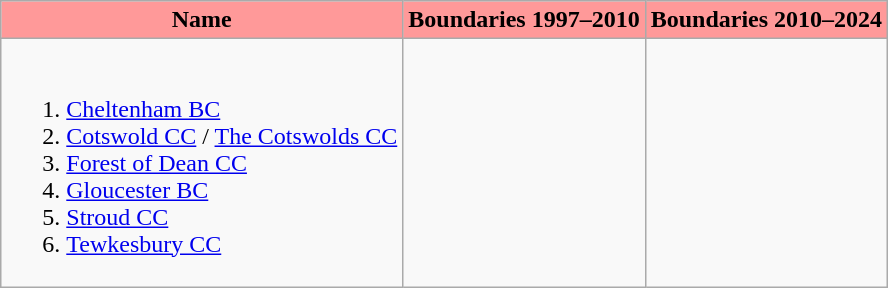<table class="wikitable">
<tr>
<th style="background-color:#ff9999">Name</th>
<th style="background-color:#ff9999">Boundaries 1997–2010</th>
<th style="background-color:#ff9999">Boundaries 2010–2024</th>
</tr>
<tr>
<td><br><ol><li><a href='#'>Cheltenham BC</a></li><li><a href='#'>Cotswold CC</a> / <a href='#'>The Cotswolds CC</a></li><li><a href='#'>Forest of Dean CC</a></li><li><a href='#'>Gloucester BC</a></li><li><a href='#'>Stroud CC</a></li><li><a href='#'>Tewkesbury CC</a></li></ol></td>
<td></td>
<td></td>
</tr>
</table>
